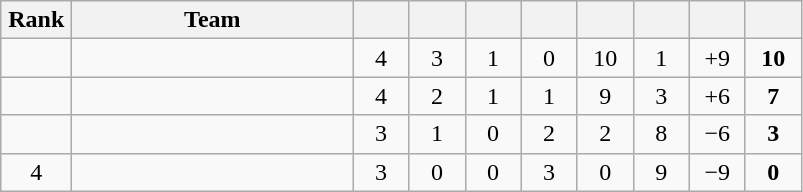<table class="wikitable" style="text-align: center;">
<tr>
<th width=40>Rank</th>
<th width=180>Team</th>
<th width=30></th>
<th width=30></th>
<th width=30></th>
<th width=30></th>
<th width=30></th>
<th width=30></th>
<th width=30></th>
<th width=30></th>
</tr>
<tr>
<td></td>
<td align=left></td>
<td>4</td>
<td>3</td>
<td>1</td>
<td>0</td>
<td>10</td>
<td>1</td>
<td>+9</td>
<td><strong>10</strong></td>
</tr>
<tr>
<td></td>
<td align=left></td>
<td>4</td>
<td>2</td>
<td>1</td>
<td>1</td>
<td>9</td>
<td>3</td>
<td>+6</td>
<td><strong>7</strong></td>
</tr>
<tr>
<td></td>
<td align=left></td>
<td>3</td>
<td>1</td>
<td>0</td>
<td>2</td>
<td>2</td>
<td>8</td>
<td>−6</td>
<td><strong>3</strong></td>
</tr>
<tr>
<td>4</td>
<td align=left></td>
<td>3</td>
<td>0</td>
<td>0</td>
<td>3</td>
<td>0</td>
<td>9</td>
<td>−9</td>
<td><strong>0</strong></td>
</tr>
</table>
